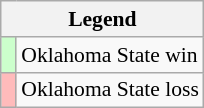<table class="wikitable" style="font-size:90%">
<tr>
<th colspan="2">Legend</th>
</tr>
<tr>
<td bgcolor="#ccffcc"> </td>
<td>Oklahoma State win</td>
</tr>
<tr>
<td bgcolor="#ffbbbb"> </td>
<td>Oklahoma State loss</td>
</tr>
</table>
